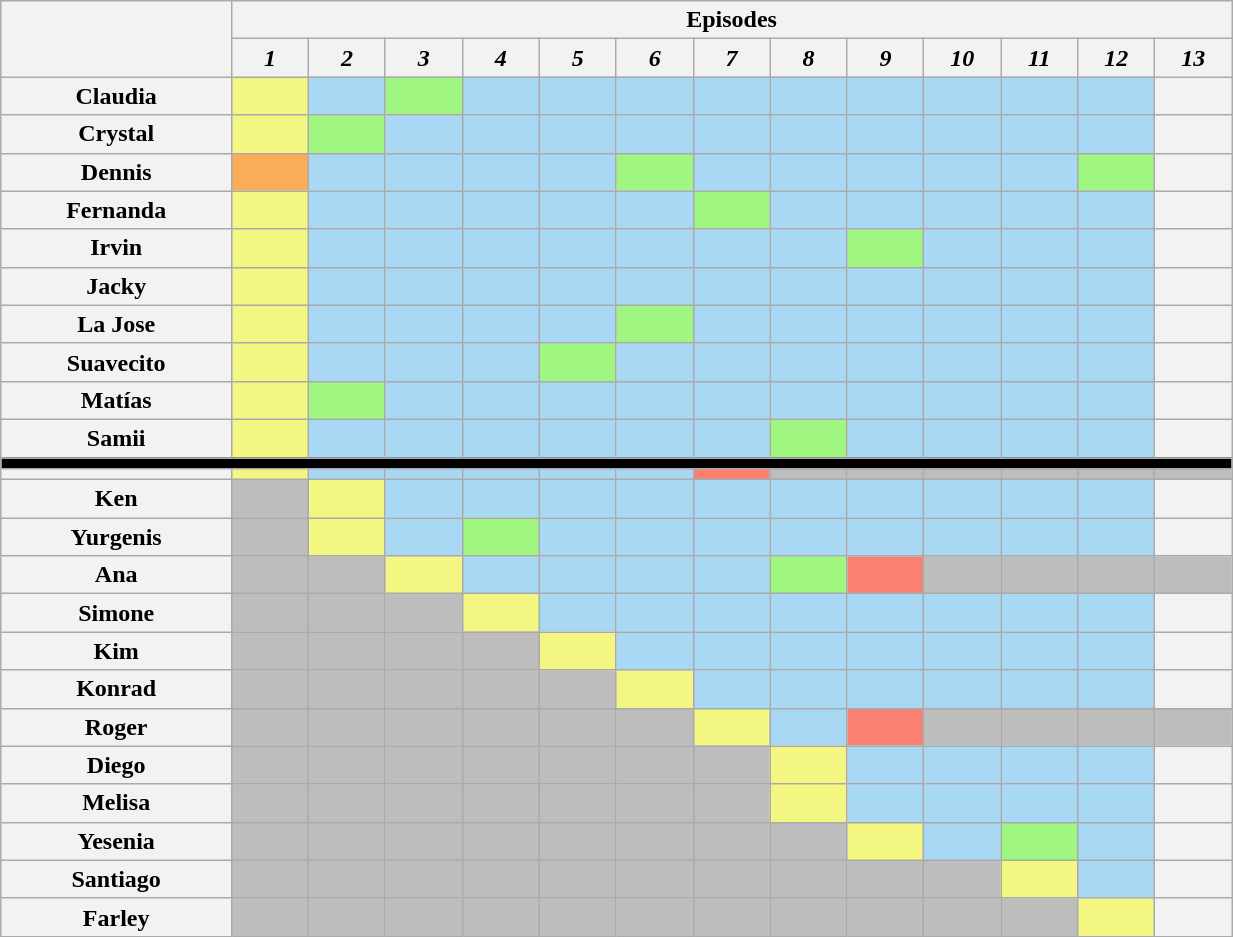<table class="wikitable" style="text-align:center; width:65%;">
<tr>
<th rowspan="2" style="width:15%;"></th>
<th colspan="13" style="text-align:center;">Episodes</th>
</tr>
<tr>
<th style="text-align:center; width:5%;"><em>1</em></th>
<th style="text-align:center; width:5%;"><em>2</em></th>
<th style="text-align:center; width:5%;"><em>3</em></th>
<th style="text-align:center; width:5%;"><em>4</em></th>
<th style="text-align:center; width:5%;"><em>5</em></th>
<th style="text-align:center; width:5%;"><em>6</em></th>
<th style="text-align:center; width:5%;"><em>7</em></th>
<th style="text-align:center; width:5%;"><em>8</em></th>
<th style="text-align:center; width:5%;"><em>9</em></th>
<th style="text-align:center; width:5%;"><em>10</em></th>
<th style="text-align:center; width:5%;"><em>11</em></th>
<th style="text-align:center; width:5%;"><em>12</em></th>
<th style="text-align:center; width:5%;"><em>13</em></th>
</tr>
<tr>
<th>Claudia</th>
<th style="background:#F3F781;"></th>
<th style="background:#A9D8F5;"></th>
<th style="background:#9FF781;"></th>
<th style="background:#A9D8F5;"></th>
<th style="background:#A9D8F5;"></th>
<th style="background:#A9D8F5;"></th>
<th style="background:#A9D8F5;"></th>
<th style="background:#A9D8F5;"></th>
<th style="background:#A9D8F5;"></th>
<th style="background:#A9D8F5;"></th>
<th style="background:#A9D8F5;"></th>
<th style="background:#A9D8F5;"></th>
<th style="background:#;"></th>
</tr>
<tr>
<th>Crystal</th>
<th style="background:#F3F781;"></th>
<th style="background:#9FF781;"></th>
<th style="background:#A9D8F5;"></th>
<th style="background:#A9D8F5;"></th>
<th style="background:#A9D8F5;"></th>
<th style="background:#A9D8F5;"></th>
<th style="background:#A9D8F5;"></th>
<th style="background:#A9D8F5;"></th>
<th style="background:#A9D8F5;"></th>
<th style="background:#A9D8F5;"></th>
<th style="background:#A9D8F5;"></th>
<th style="background:#A9D8F5;"></th>
<th style="background:#;"></th>
</tr>
<tr>
<th>Dennis</th>
<th style="background:#FAAC58;"></th>
<th style="background:#A9D8F5;"></th>
<th style="background:#A9D8F5;"></th>
<th style="background:#A9D8F5;"></th>
<th style="background:#A9D8F5;"></th>
<th style="background:#9FF781;"></th>
<th style="background:#A9D8F5;"></th>
<th style="background:#A9D8F5;"></th>
<th style="background:#A9D8F5;"></th>
<th style="background:#A9D8F5;"></th>
<th style="background:#A9D8F5;"></th>
<th style="background:#9FF781;"></th>
<th style="background:#;"></th>
</tr>
<tr>
<th>Fernanda</th>
<th style="background:#F3F781;"></th>
<th style="background:#A9D8F5;"></th>
<th style="background:#A9D8F5;"></th>
<th style="background:#A9D8F5;"></th>
<th style="background:#A9D8F5;"></th>
<th style="background:#A9D8F5;"></th>
<th style="background:#9FF781;"></th>
<th style="background:#A9D8F5;"></th>
<th style="background:#A9D8F5;"></th>
<th style="background:#A9D8F5;"></th>
<th style="background:#A9D8F5;"></th>
<th style="background:#A9D8F5;"></th>
<th style="background:#;"></th>
</tr>
<tr>
<th>Irvin</th>
<th style="background:#F3F781;"></th>
<th style="background:#A9D8F5;"></th>
<th style="background:#A9D8F5;"></th>
<th style="background:#A9D8F5;"></th>
<th style="background:#A9D8F5;"></th>
<th style="background:#A9D8F5;"></th>
<th style="background:#A9D8F5;"></th>
<th style="background:#A9D8F5;"></th>
<th style="background:#9FF781;"></th>
<th style="background:#A9D8F5;"></th>
<th style="background:#A9D8F5;"></th>
<th style="background:#A9D8F5;"></th>
<th style="background:#;"></th>
</tr>
<tr>
<th>Jacky</th>
<th style="background:#F3F781;"></th>
<th style="background:#A9D8F5;"></th>
<th style="background:#A9D8F5;"></th>
<th style="background:#A9D8F5;"></th>
<th style="background:#A9D8F5;"></th>
<th style="background:#A9D8F5;"></th>
<th style="background:#A9D8F5;"></th>
<th style="background:#A9D8F5;"></th>
<th style="background:#A9D8F5;"></th>
<th style="background:#A9D8F5;"></th>
<th style="background:#A9D8F5;"></th>
<th style="background:#A9D8F5;"></th>
<th style="background:#;"></th>
</tr>
<tr>
<th>La Jose</th>
<th style="background:#F3F781;"></th>
<th style="background:#A9D8F5;"></th>
<th style="background:#A9D8F5;"></th>
<th style="background:#A9D8F5;"></th>
<th style="background:#A9D8F5;"></th>
<th style="background:#9FF781;"></th>
<th style="background:#A9D8F5;"></th>
<th style="background:#A9D8F5;"></th>
<th style="background:#A9D8F5;"></th>
<th style="background:#A9D8F5;"></th>
<th style="background:#A9D8F5;"></th>
<th style="background:#A9D8F5;"></th>
<th style="background:#;"></th>
</tr>
<tr>
<th>Suavecito</th>
<th style="background:#F3F781;"></th>
<th style="background:#A9D8F5;"></th>
<th style="background:#A9D8F5;"></th>
<th style="background:#A9D8F5;"></th>
<th style="background:#9FF781;"></th>
<th style="background:#A9D8F5;"></th>
<th style="background:#A9D8F5;"></th>
<th style="background:#A9D8F5;"></th>
<th style="background:#A9D8F5;"></th>
<th style="background:#A9D8F5;"></th>
<th style="background:#A9D8F5;"></th>
<th style="background:#A9D8F5;"></th>
<th style="background:#;"></th>
</tr>
<tr>
<th>Matías</th>
<th style="background:#F3F781;"></th>
<th style="background:#9FF781;"></th>
<th style="background:#A9D8F5;"></th>
<th style="background:#A9D8F5;"></th>
<th style="background:#A9D8F5;"></th>
<th style="background:#A9D8F5;"></th>
<th style="background:#A9D8F5;"></th>
<th style="background:#A9D8F5;"></th>
<th style="background:#A9D8F5;"></th>
<th style="background:#A9D8F5;"></th>
<th style="background:#A9D8F5;"></th>
<th style="background:#A9D8F5;"></th>
<th style="background:#;"></th>
</tr>
<tr>
<th>Samii</th>
<th style="background:#F3F781;"></th>
<th style="background:#A9D8F5;"></th>
<th style="background:#A9D8F5;"></th>
<th style="background:#A9D8F5;"></th>
<th style="background:#A9D8F5;"></th>
<th style="background:#A9D8F5;"></th>
<th style="background:#A9D8F5;"></th>
<th style="background:#9FF781;"></th>
<th style="background:#A9D8F5;"></th>
<th style="background:#A9D8F5;"></th>
<th style="background:#A9D8F5;"></th>
<th style="background:#A9D8F5;"></th>
<th style="background:#;"></th>
</tr>
<tr>
<th colspan="14" style="background:#000"></th>
</tr>
<tr>
<th></th>
<th style="background:#F3F781;"></th>
<th style="background:#A9D8F5;"></th>
<th style="background:#A9D8F5;"></th>
<th style="background:#A9D8F5;"></th>
<th style="background:#A9D8F5;"></th>
<th style="background:#A9D8F5;"></th>
<th style="background:#FA8072;"></th>
<th style="background:#BDBDBD;"></th>
<th style="background:#BDBDBD;"></th>
<th style="background:#BDBDBD;"></th>
<th style="background:#BDBDBD;"></th>
<th style="background:#BDBDBD;"></th>
<th style="background:#BDBDBD;"></th>
</tr>
<tr>
<th>Ken</th>
<th style="background:#BDBDBD;"></th>
<th style="background:#F3F781;"></th>
<th style="background:#A9D8F5;"></th>
<th style="background:#A9D8F5;"></th>
<th style="background:#A9D8F5;"></th>
<th style="background:#A9D8F5;"></th>
<th style="background:#A9D8F5;"></th>
<th style="background:#A9D8F5;"></th>
<th style="background:#A9D8F5;"></th>
<th style="background:#A9D8F5;"></th>
<th style="background:#A9D8F5;"></th>
<th style="background:#A9D8F5;"></th>
<th style="background:#;"></th>
</tr>
<tr>
<th>Yurgenis</th>
<th style="background:#BDBDBD;"></th>
<th style="background:#F3F781;"></th>
<th style="background:#A9D8F5;"></th>
<th style="background:#9FF781;"></th>
<th style="background:#A9D8F5;"></th>
<th style="background:#A9D8F5;"></th>
<th style="background:#A9D8F5;"></th>
<th style="background:#A9D8F5;"></th>
<th style="background:#A9D8F5;"></th>
<th style="background:#A9D8F5;"></th>
<th style="background:#A9D8F5;"></th>
<th style="background:#A9D8F5;"></th>
<th style="background:#;"></th>
</tr>
<tr>
<th>Ana</th>
<th style="background:#BDBDBD;"></th>
<th style="background:#BDBDBD;"></th>
<th style="background:#F3F781;"></th>
<th style="background:#A9D8F5;"></th>
<th style="background:#A9D8F5;"></th>
<th style="background:#A9D8F5;"></th>
<th style="background:#A9D8F5;"></th>
<th style="background:#9FF781;"></th>
<th style="background:#FA8072;"></th>
<th style="background:#BDBDBD;"></th>
<th style="background:#BDBDBD;"></th>
<th style="background:#BDBDBD;"></th>
<th style="background:#BDBDBD;"></th>
</tr>
<tr>
<th>Simone</th>
<th style="background:#BDBDBD;"></th>
<th style="background:#BDBDBD;"></th>
<th style="background:#BDBDBD;"></th>
<th style="background:#F3F781;"></th>
<th style="background:#A9D8F5;"></th>
<th style="background:#A9D8F5;"></th>
<th style="background:#A9D8F5;"></th>
<th style="background:#A9D8F5;"></th>
<th style="background:#A9D8F5;"></th>
<th style="background:#A9D8F5;"></th>
<th style="background:#A9D8F5;"></th>
<th style="background:#A9D8F5;"></th>
<th style="background:#;"></th>
</tr>
<tr>
<th>Kim</th>
<th style="background:#BDBDBD;"></th>
<th style="background:#BDBDBD;"></th>
<th style="background:#BDBDBD;"></th>
<th style="background:#BDBDBD;"></th>
<th style="background:#F3F781;"></th>
<th style="background:#A9D8F5;"></th>
<th style="background:#A9D8F5;"></th>
<th style="background:#A9D8F5;"></th>
<th style="background:#A9D8F5;"></th>
<th style="background:#A9D8F5;"></th>
<th style="background:#A9D8F5;"></th>
<th style="background:#A9D8F5;"></th>
<th style="background:#;"></th>
</tr>
<tr>
<th>Konrad</th>
<th style="background:#BDBDBD;"></th>
<th style="background:#BDBDBD;"></th>
<th style="background:#BDBDBD;"></th>
<th style="background:#BDBDBD;"></th>
<th style="background:#BDBDBD;"></th>
<th style="background:#F3F781;"></th>
<th style="background:#A9D8F5;"></th>
<th style="background:#A9D8F5;"></th>
<th style="background:#A9D8F5;"></th>
<th style="background:#A9D8F5;"></th>
<th style="background:#A9D8F5;"></th>
<th style="background:#A9D8F5;"></th>
<th style="background:#;"></th>
</tr>
<tr>
<th>Roger</th>
<th style="background:#BDBDBD;"></th>
<th style="background:#BDBDBD;"></th>
<th style="background:#BDBDBD;"></th>
<th style="background:#BDBDBD;"></th>
<th style="background:#BDBDBD;"></th>
<th style="background:#BDBDBD;"></th>
<th style="background:#F3F781;"></th>
<th style="background:#A9D8F5;"></th>
<th style="background:#FA8072;"></th>
<th style="background:#BDBDBD;"></th>
<th style="background:#BDBDBD;"></th>
<th style="background:#BDBDBD;"></th>
<th style="background:#BDBDBD;"></th>
</tr>
<tr>
<th>Diego</th>
<th style="background:#BDBDBD;"></th>
<th style="background:#BDBDBD;"></th>
<th style="background:#BDBDBD;"></th>
<th style="background:#BDBDBD;"></th>
<th style="background:#BDBDBD;"></th>
<th style="background:#BDBDBD;"></th>
<th style="background:#BDBDBD;"></th>
<th style="background:#F3F781;"></th>
<th style="background:#A9D8F5;"></th>
<th style="background:#A9D8F5;"></th>
<th style="background:#A9D8F5;"></th>
<th style="background:#A9D8F5;"></th>
<th style="background:#;"></th>
</tr>
<tr>
<th>Melisa</th>
<th style="background:#BDBDBD;"></th>
<th style="background:#BDBDBD;"></th>
<th style="background:#BDBDBD;"></th>
<th style="background:#BDBDBD;"></th>
<th style="background:#BDBDBD;"></th>
<th style="background:#BDBDBD;"></th>
<th style="background:#BDBDBD;"></th>
<th style="background:#F3F781;"></th>
<th style="background:#A9D8F5;"></th>
<th style="background:#A9D8F5;"></th>
<th style="background:#A9D8F5;"></th>
<th style="background:#A9D8F5;"></th>
<th style="background:#;"></th>
</tr>
<tr>
<th>Yesenia</th>
<th style="background:#BDBDBD;"></th>
<th style="background:#BDBDBD;"></th>
<th style="background:#BDBDBD;"></th>
<th style="background:#BDBDBD;"></th>
<th style="background:#BDBDBD;"></th>
<th style="background:#BDBDBD;"></th>
<th style="background:#BDBDBD;"></th>
<th style="background:#BDBDBD;"></th>
<th style="background:#F3F781;"></th>
<th style="background:#A9D8F5;"></th>
<th style="background:#9FF781;"></th>
<th style="background:#A9D8F5;"></th>
<th style="background:#;"></th>
</tr>
<tr>
<th>Santiago</th>
<th style="background:#BDBDBD;"></th>
<th style="background:#BDBDBD;"></th>
<th style="background:#BDBDBD;"></th>
<th style="background:#BDBDBD;"></th>
<th style="background:#BDBDBD;"></th>
<th style="background:#BDBDBD;"></th>
<th style="background:#BDBDBD;"></th>
<th style="background:#BDBDBD;"></th>
<th style="background:#BDBDBD;"></th>
<th style="background:#BDBDBD;"></th>
<th style="background:#F3F781;"></th>
<th style="background:#A9D8F5;"></th>
<th style="background:#;"></th>
</tr>
<tr>
<th>Farley</th>
<th style="background:#BDBDBD;"></th>
<th style="background:#BDBDBD;"></th>
<th style="background:#BDBDBD;"></th>
<th style="background:#BDBDBD;"></th>
<th style="background:#BDBDBD;"></th>
<th style="background:#BDBDBD;"></th>
<th style="background:#BDBDBD;"></th>
<th style="background:#BDBDBD;"></th>
<th style="background:#BDBDBD;"></th>
<th style="background:#BDBDBD;"></th>
<th style="background:#BDBDBD;"></th>
<th style="background:#F3F781;"></th>
<th style="background:#;"></th>
</tr>
</table>
